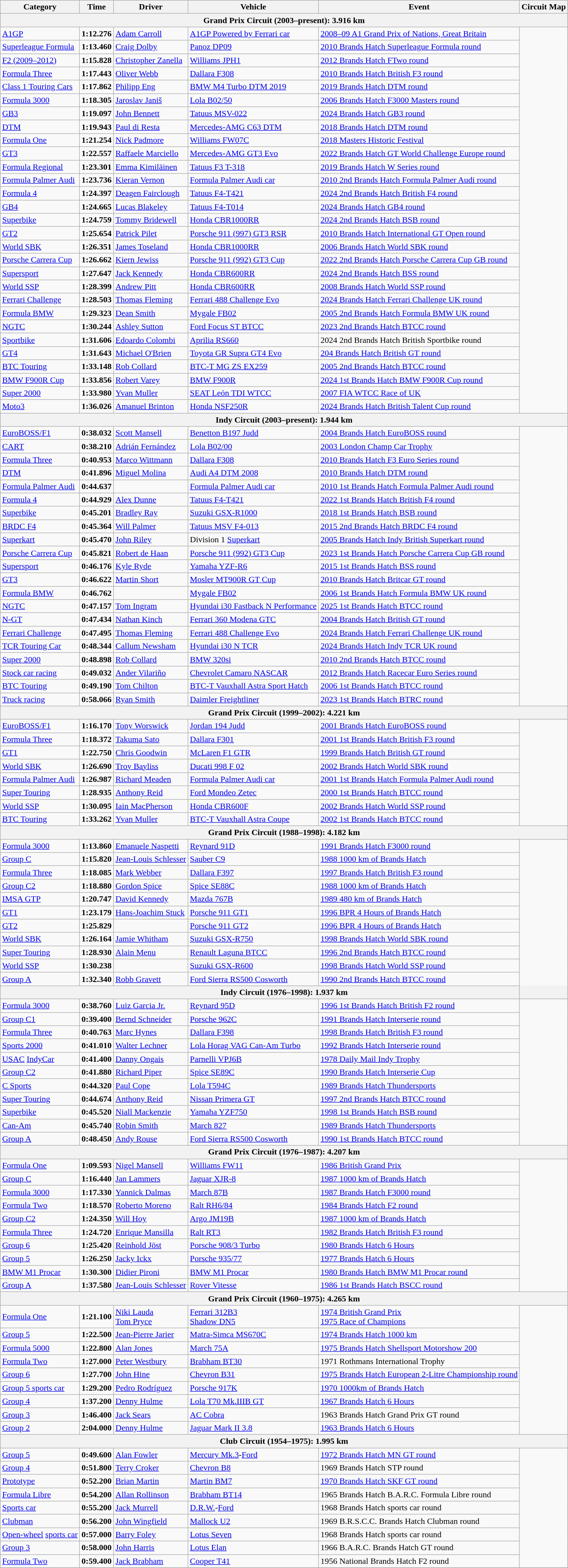<table class="wikitable">
<tr>
<th>Category</th>
<th>Time</th>
<th>Driver</th>
<th>Vehicle</th>
<th>Event</th>
<th>Circuit Map</th>
</tr>
<tr>
<th colspan=6>Grand Prix Circuit (2003–present): 3.916 km</th>
</tr>
<tr>
<td><a href='#'>A1GP</a></td>
<td><strong>1:12.276</strong></td>
<td><a href='#'>Adam Carroll</a></td>
<td><a href='#'>A1GP Powered by Ferrari car</a></td>
<td><a href='#'>2008–09 A1 Grand Prix of Nations, Great Britain</a></td>
<td rowspan="29"></td>
</tr>
<tr>
<td><a href='#'>Superleague Formula</a></td>
<td><strong>1:13.460</strong></td>
<td><a href='#'>Craig Dolby</a></td>
<td><a href='#'>Panoz DP09</a></td>
<td><a href='#'>2010 Brands Hatch Superleague Formula round</a></td>
</tr>
<tr>
<td><a href='#'>F2 (2009–2012)</a></td>
<td><strong>1:15.828</strong></td>
<td><a href='#'>Christopher Zanella</a></td>
<td><a href='#'>Williams JPH1</a></td>
<td><a href='#'>2012 Brands Hatch FTwo round</a></td>
</tr>
<tr>
<td><a href='#'>Formula Three</a></td>
<td><strong>1:17.443</strong></td>
<td><a href='#'>Oliver Webb</a></td>
<td><a href='#'>Dallara F308</a></td>
<td><a href='#'>2010 Brands Hatch British F3 round</a></td>
</tr>
<tr>
<td><a href='#'>Class 1 Touring Cars</a></td>
<td><strong>1:17.862</strong></td>
<td><a href='#'>Philipp Eng</a></td>
<td><a href='#'>BMW M4 Turbo DTM 2019</a></td>
<td><a href='#'>2019 Brands Hatch DTM round</a></td>
</tr>
<tr>
<td><a href='#'>Formula 3000</a></td>
<td><strong>1:18.305</strong></td>
<td><a href='#'>Jaroslav Janiš</a></td>
<td><a href='#'>Lola B02/50</a></td>
<td><a href='#'>2006 Brands Hatch F3000 Masters round</a></td>
</tr>
<tr>
<td><a href='#'>GB3</a></td>
<td><strong>1:19.097</strong></td>
<td><a href='#'>John Bennett</a></td>
<td><a href='#'>Tatuus MSV-022</a></td>
<td><a href='#'>2024 Brands Hatch GB3 round</a></td>
</tr>
<tr>
<td><a href='#'>DTM</a></td>
<td><strong>1:19.943</strong></td>
<td><a href='#'>Paul di Resta</a></td>
<td><a href='#'>Mercedes-AMG C63 DTM</a></td>
<td><a href='#'>2018 Brands Hatch DTM round</a></td>
</tr>
<tr>
<td><a href='#'>Formula One</a></td>
<td><strong>1:21.254</strong></td>
<td><a href='#'>Nick Padmore</a></td>
<td><a href='#'>Williams FW07C</a></td>
<td><a href='#'>2018 Masters Historic Festival</a></td>
</tr>
<tr>
<td><a href='#'>GT3</a></td>
<td><strong>1:22.557</strong></td>
<td><a href='#'>Raffaele Marciello</a></td>
<td><a href='#'>Mercedes-AMG GT3 Evo</a></td>
<td><a href='#'>2022 Brands Hatch GT World Challenge Europe round</a></td>
</tr>
<tr>
<td><a href='#'>Formula Regional</a></td>
<td><strong>1:23.301</strong></td>
<td><a href='#'>Emma Kimiläinen</a></td>
<td><a href='#'>Tatuus F3 T-318</a></td>
<td><a href='#'>2019 Brands Hatch W Series round</a></td>
</tr>
<tr>
<td><a href='#'>Formula Palmer Audi</a></td>
<td><strong>1:23.736</strong></td>
<td><a href='#'>Kieran Vernon</a></td>
<td><a href='#'>Formula Palmer Audi car</a></td>
<td><a href='#'>2010 2nd Brands Hatch Formula Palmer Audi round</a></td>
</tr>
<tr>
<td><a href='#'>Formula 4</a></td>
<td><strong>1:24.397</strong></td>
<td><a href='#'>Deagen Fairclough</a></td>
<td><a href='#'>Tatuus F4-T421</a></td>
<td><a href='#'>2024 2nd Brands Hatch British F4 round</a></td>
</tr>
<tr>
<td><a href='#'>GB4</a></td>
<td><strong>1:24.665</strong></td>
<td><a href='#'>Lucas Blakeley</a></td>
<td><a href='#'>Tatuus F4-T014</a></td>
<td><a href='#'>2024 Brands Hatch GB4 round</a></td>
</tr>
<tr>
<td><a href='#'>Superbike</a></td>
<td><strong>1:24.759</strong></td>
<td><a href='#'>Tommy Bridewell</a></td>
<td><a href='#'>Honda CBR1000RR</a></td>
<td><a href='#'>2024 2nd Brands Hatch BSB round</a></td>
</tr>
<tr>
<td><a href='#'>GT2</a></td>
<td><strong>1:25.654</strong></td>
<td><a href='#'>Patrick Pilet</a></td>
<td><a href='#'>Porsche 911 (997) GT3 RSR</a></td>
<td><a href='#'>2010 Brands Hatch International GT Open round</a></td>
</tr>
<tr>
<td><a href='#'>World SBK</a></td>
<td><strong>1:26.351</strong></td>
<td><a href='#'>James Toseland</a></td>
<td><a href='#'>Honda CBR1000RR</a></td>
<td><a href='#'>2006 Brands Hatch World SBK round</a></td>
</tr>
<tr>
<td><a href='#'>Porsche Carrera Cup</a></td>
<td><strong>1:26.662</strong></td>
<td><a href='#'>Kiern Jewiss</a></td>
<td><a href='#'>Porsche 911 (992) GT3 Cup</a></td>
<td><a href='#'>2022 2nd Brands Hatch Porsche Carrera Cup GB round</a></td>
</tr>
<tr>
<td><a href='#'>Supersport</a></td>
<td><strong>1:27.647</strong></td>
<td><a href='#'>Jack Kennedy</a></td>
<td><a href='#'>Honda CBR600RR</a></td>
<td><a href='#'>2024 2nd Brands Hatch BSS round</a></td>
</tr>
<tr>
<td><a href='#'>World SSP</a></td>
<td><strong>1:28.399</strong></td>
<td><a href='#'>Andrew Pitt</a></td>
<td><a href='#'>Honda CBR600RR</a></td>
<td><a href='#'>2008 Brands Hatch World SSP round</a></td>
</tr>
<tr>
<td><a href='#'>Ferrari Challenge</a></td>
<td><strong>1:28.503</strong></td>
<td><a href='#'>Thomas Fleming</a></td>
<td><a href='#'>Ferrari 488 Challenge Evo</a></td>
<td><a href='#'>2024 Brands Hatch Ferrari Challenge UK round</a></td>
</tr>
<tr>
<td><a href='#'>Formula BMW</a></td>
<td><strong>1:29.323</strong></td>
<td><a href='#'>Dean Smith</a></td>
<td><a href='#'>Mygale FB02</a></td>
<td><a href='#'>2005 2nd Brands Hatch Formula BMW UK round</a></td>
</tr>
<tr>
<td><a href='#'>NGTC</a></td>
<td><strong>1:30.244</strong></td>
<td><a href='#'>Ashley Sutton</a></td>
<td><a href='#'>Ford Focus ST BTCC</a></td>
<td><a href='#'>2023 2nd Brands Hatch BTCC round</a></td>
</tr>
<tr>
<td><a href='#'>Sportbike</a></td>
<td><strong>1:31.606</strong></td>
<td><a href='#'>Edoardo Colombi</a></td>
<td><a href='#'>Aprilia RS660</a></td>
<td>2024 2nd Brands Hatch British Sportbike round</td>
</tr>
<tr>
<td><a href='#'>GT4</a></td>
<td><strong>1:31.643</strong></td>
<td><a href='#'>Michael O'Brien</a></td>
<td><a href='#'>Toyota GR Supra GT4 Evo</a></td>
<td><a href='#'>204 Brands Hatch British GT round</a></td>
</tr>
<tr>
<td><a href='#'>BTC Touring</a></td>
<td><strong>1:33.148</strong></td>
<td><a href='#'>Rob Collard</a></td>
<td><a href='#'>BTC-T MG ZS EX259</a></td>
<td><a href='#'>2005 2nd Brands Hatch BTCC round</a></td>
</tr>
<tr>
<td><a href='#'>BMW F900R Cup</a></td>
<td><strong>1:33.856</strong></td>
<td><a href='#'>Robert Varey</a></td>
<td><a href='#'>BMW F900R</a></td>
<td><a href='#'>2024 1st Brands Hatch BMW F900R Cup round</a></td>
</tr>
<tr>
<td><a href='#'>Super 2000</a></td>
<td><strong>1:33.980</strong></td>
<td><a href='#'>Yvan Muller</a></td>
<td><a href='#'>SEAT León TDI WTCC</a></td>
<td><a href='#'>2007 FIA WTCC Race of UK</a></td>
</tr>
<tr>
<td><a href='#'>Moto3</a></td>
<td><strong>1:36.026</strong></td>
<td><a href='#'>Amanuel Brinton</a></td>
<td><a href='#'>Honda NSF250R</a></td>
<td><a href='#'>2024 Brands Hatch British Talent Cup round</a></td>
</tr>
<tr>
<th colspan=6>Indy Circuit (2003–present): 1.944 km</th>
</tr>
<tr>
<td><a href='#'>EuroBOSS/F1</a></td>
<td><strong>0:38.032</strong></td>
<td><a href='#'>Scott Mansell</a></td>
<td><a href='#'>Benetton B197 Judd</a></td>
<td><a href='#'>2004 Brands Hatch EuroBOSS round</a></td>
<td rowspan="21"></td>
</tr>
<tr>
<td><a href='#'>CART</a></td>
<td><strong>0:38.210</strong></td>
<td><a href='#'>Adrián Fernández</a></td>
<td><a href='#'>Lola B02/00</a></td>
<td><a href='#'>2003 London Champ Car Trophy</a></td>
</tr>
<tr>
<td><a href='#'>Formula Three</a></td>
<td><strong>0:40.953</strong></td>
<td><a href='#'>Marco Wittmann</a></td>
<td><a href='#'>Dallara F308</a></td>
<td><a href='#'>2010 Brands Hatch F3 Euro Series round</a></td>
</tr>
<tr>
<td><a href='#'>DTM</a></td>
<td><strong>0:41.896</strong></td>
<td><a href='#'>Miguel Molina</a></td>
<td><a href='#'>Audi A4 DTM 2008</a></td>
<td><a href='#'>2010 Brands Hatch DTM round</a></td>
</tr>
<tr>
<td><a href='#'>Formula Palmer Audi</a></td>
<td><strong>0:44.637</strong></td>
<td></td>
<td><a href='#'>Formula Palmer Audi car</a></td>
<td><a href='#'>2010 1st Brands Hatch Formula Palmer Audi round</a></td>
</tr>
<tr>
<td><a href='#'>Formula 4</a></td>
<td><strong>0:44.929</strong></td>
<td><a href='#'>Alex Dunne</a></td>
<td><a href='#'>Tatuus F4-T421</a></td>
<td><a href='#'>2022 1st Brands Hatch British F4 round</a></td>
</tr>
<tr>
<td><a href='#'>Superbike</a></td>
<td><strong>0:45.201</strong></td>
<td><a href='#'>Bradley Ray</a></td>
<td><a href='#'>Suzuki GSX-R1000</a></td>
<td><a href='#'>2018 1st Brands Hatch BSB round</a></td>
</tr>
<tr>
<td><a href='#'>BRDC F4</a></td>
<td><strong>0:45.364</strong></td>
<td><a href='#'>Will Palmer</a></td>
<td><a href='#'>Tatuus MSV F4-013</a></td>
<td><a href='#'>2015 2nd Brands Hatch BRDC F4 round</a></td>
</tr>
<tr>
<td><a href='#'>Superkart</a></td>
<td><strong>0:45.470</strong></td>
<td><a href='#'>John Riley</a></td>
<td>Division 1 <a href='#'>Superkart</a></td>
<td><a href='#'>2005 Brands Hatch Indy British Superkart round</a></td>
</tr>
<tr>
<td><a href='#'>Porsche Carrera Cup</a></td>
<td><strong>0:45.821</strong></td>
<td><a href='#'>Robert de Haan</a></td>
<td><a href='#'>Porsche 911 (992) GT3 Cup</a></td>
<td><a href='#'>2023 1st Brands Hatch Porsche Carrera Cup GB round</a></td>
</tr>
<tr>
<td><a href='#'>Supersport</a></td>
<td><strong>0:46.176</strong></td>
<td><a href='#'>Kyle Ryde</a></td>
<td><a href='#'>Yamaha YZF-R6</a></td>
<td><a href='#'>2015 1st Brands Hatch BSS round</a></td>
</tr>
<tr>
<td><a href='#'>GT3</a></td>
<td><strong>0:46.622</strong></td>
<td><a href='#'>Martin Short</a></td>
<td><a href='#'>Mosler MT900R GT Cup</a></td>
<td><a href='#'>2010 Brands Hatch Britcar GT round</a></td>
</tr>
<tr>
<td><a href='#'>Formula BMW</a></td>
<td><strong>0:46.762</strong></td>
<td></td>
<td><a href='#'>Mygale FB02</a></td>
<td><a href='#'>2006 1st Brands Hatch Formula BMW UK round</a></td>
</tr>
<tr>
<td><a href='#'>NGTC</a></td>
<td><strong>0:47.157</strong></td>
<td><a href='#'>Tom Ingram</a></td>
<td><a href='#'>Hyundai i30 Fastback N Performance</a></td>
<td><a href='#'>2025 1st Brands Hatch BTCC round</a></td>
</tr>
<tr>
<td><a href='#'>N-GT</a></td>
<td><strong>0:47.434</strong></td>
<td><a href='#'>Nathan Kinch</a></td>
<td><a href='#'>Ferrari 360 Modena GTC</a></td>
<td><a href='#'>2004 Brands Hatch British GT round</a></td>
</tr>
<tr>
<td><a href='#'>Ferrari Challenge</a></td>
<td><strong>0:47.495</strong></td>
<td><a href='#'>Thomas Fleming</a></td>
<td><a href='#'>Ferrari 488 Challenge Evo</a></td>
<td><a href='#'>2024 Brands Hatch Ferrari Challenge UK round</a></td>
</tr>
<tr>
<td><a href='#'>TCR Touring Car</a></td>
<td><strong>0:48.344</strong></td>
<td><a href='#'>Callum Newsham</a></td>
<td><a href='#'>Hyundai i30 N TCR</a></td>
<td><a href='#'>2024 Brands Hatch Indy TCR UK round</a></td>
</tr>
<tr>
<td><a href='#'>Super 2000</a></td>
<td><strong>0:48.898</strong></td>
<td><a href='#'>Rob Collard</a></td>
<td><a href='#'>BMW 320si</a></td>
<td><a href='#'>2010 2nd Brands Hatch BTCC round</a></td>
</tr>
<tr>
<td><a href='#'>Stock car racing</a></td>
<td><strong>0:49.032</strong></td>
<td><a href='#'>Ander Vilariño</a></td>
<td><a href='#'>Chevrolet Camaro NASCAR</a></td>
<td><a href='#'>2012 Brands Hatch Racecar Euro Series round</a></td>
</tr>
<tr>
<td><a href='#'>BTC Touring</a></td>
<td><strong>0:49.190</strong></td>
<td><a href='#'>Tom Chilton</a></td>
<td><a href='#'>BTC-T Vauxhall Astra Sport Hatch</a></td>
<td><a href='#'>2006 1st Brands Hatch BTCC round</a></td>
</tr>
<tr>
<td><a href='#'>Truck racing</a></td>
<td><strong>0:58.066</strong></td>
<td><a href='#'>Ryan Smith</a></td>
<td><a href='#'>Daimler Freightliner</a></td>
<td><a href='#'>2023 1st Brands Hatch BTRC round</a></td>
</tr>
<tr>
<th colspan=6>Grand Prix Circuit (1999–2002): 4.221 km</th>
</tr>
<tr>
<td><a href='#'>EuroBOSS/F1</a></td>
<td><strong>1:16.170</strong></td>
<td><a href='#'>Tony Worswick</a></td>
<td><a href='#'>Jordan 194 Judd</a></td>
<td><a href='#'>2001 Brands Hatch EuroBOSS round</a></td>
<td rowspan="8"></td>
</tr>
<tr>
<td><a href='#'>Formula Three</a></td>
<td><strong>1:18.372</strong></td>
<td><a href='#'>Takuma Sato</a></td>
<td><a href='#'>Dallara F301</a></td>
<td><a href='#'>2001 1st Brands Hatch British F3 round</a></td>
</tr>
<tr>
<td><a href='#'>GT1</a></td>
<td><strong>1:22.750</strong></td>
<td><a href='#'>Chris Goodwin</a></td>
<td><a href='#'>McLaren F1 GTR</a></td>
<td><a href='#'>1999 Brands Hatch British GT round</a></td>
</tr>
<tr>
<td><a href='#'>World SBK</a></td>
<td><strong>1:26.690</strong></td>
<td><a href='#'>Troy Bayliss</a></td>
<td><a href='#'>Ducati 998 F 02</a></td>
<td><a href='#'>2002 Brands Hatch World SBK round</a></td>
</tr>
<tr>
<td><a href='#'>Formula Palmer Audi</a></td>
<td><strong>1:26.987</strong></td>
<td><a href='#'>Richard Meaden</a></td>
<td><a href='#'>Formula Palmer Audi car</a></td>
<td><a href='#'>2001 1st Brands Hatch Formula Palmer Audi round</a></td>
</tr>
<tr>
<td><a href='#'>Super Touring</a></td>
<td><strong>1:28.935</strong></td>
<td><a href='#'>Anthony Reid</a></td>
<td><a href='#'>Ford Mondeo Zetec</a></td>
<td><a href='#'>2000 1st Brands Hatch BTCC round</a></td>
</tr>
<tr>
<td><a href='#'>World SSP</a></td>
<td><strong>1:30.095</strong></td>
<td><a href='#'>Iain MacPherson</a></td>
<td><a href='#'>Honda CBR600F</a></td>
<td><a href='#'>2002 Brands Hatch World SSP round</a></td>
</tr>
<tr>
<td><a href='#'>BTC Touring</a></td>
<td><strong>1:33.262</strong></td>
<td><a href='#'>Yvan Muller</a></td>
<td><a href='#'>BTC-T Vauxhall Astra Coupe</a></td>
<td><a href='#'>2002 1st Brands Hatch BTCC round</a></td>
</tr>
<tr>
<th colspan=6>Grand Prix Circuit (1988–1998): 4.182 km</th>
</tr>
<tr>
<td><a href='#'>Formula 3000</a></td>
<td><strong>1:13.860</strong></td>
<td><a href='#'>Emanuele Naspetti</a></td>
<td><a href='#'>Reynard 91D</a></td>
<td><a href='#'>1991 Brands Hatch F3000 round</a></td>
<td rowspan="12"></td>
</tr>
<tr>
<td><a href='#'>Group C</a></td>
<td><strong>1:15.820</strong></td>
<td><a href='#'>Jean-Louis Schlesser</a></td>
<td><a href='#'>Sauber C9</a></td>
<td><a href='#'>1988 1000 km of Brands Hatch</a></td>
</tr>
<tr>
<td><a href='#'>Formula Three</a></td>
<td><strong>1:18.085</strong></td>
<td><a href='#'>Mark Webber</a></td>
<td><a href='#'>Dallara F397</a></td>
<td><a href='#'>1997 Brands Hatch British F3 round</a></td>
</tr>
<tr>
<td><a href='#'>Group C2</a></td>
<td><strong>1:18.880</strong></td>
<td><a href='#'>Gordon Spice</a></td>
<td><a href='#'>Spice SE88C</a></td>
<td><a href='#'>1988 1000 km of Brands Hatch</a></td>
</tr>
<tr>
<td><a href='#'>IMSA GTP</a></td>
<td><strong>1:20.747</strong></td>
<td><a href='#'>David Kennedy</a></td>
<td><a href='#'>Mazda 767B</a></td>
<td><a href='#'>1989 480 km of Brands Hatch</a></td>
</tr>
<tr>
<td><a href='#'>GT1</a></td>
<td><strong>1:23.179</strong></td>
<td><a href='#'>Hans-Joachim Stuck</a></td>
<td><a href='#'>Porsche 911 GT1</a></td>
<td><a href='#'>1996 BPR 4 Hours of Brands Hatch</a></td>
</tr>
<tr>
<td><a href='#'>GT2</a></td>
<td><strong>1:25.829</strong></td>
<td></td>
<td><a href='#'>Porsche 911 GT2</a></td>
<td><a href='#'>1996 BPR 4 Hours of Brands Hatch</a></td>
</tr>
<tr>
<td><a href='#'>World SBK</a></td>
<td><strong>1:26.164</strong></td>
<td><a href='#'>Jamie Whitham</a></td>
<td><a href='#'>Suzuki GSX-R750</a></td>
<td><a href='#'>1998 Brands Hatch World SBK round</a></td>
</tr>
<tr>
<td><a href='#'>Super Touring</a></td>
<td><strong>1:28.930</strong></td>
<td><a href='#'>Alain Menu</a></td>
<td><a href='#'>Renault Laguna BTCC</a></td>
<td><a href='#'>1996 2nd Brands Hatch BTCC round</a></td>
</tr>
<tr>
<td><a href='#'>World SSP</a></td>
<td><strong>1:30.238</strong></td>
<td></td>
<td><a href='#'>Suzuki GSX-R600</a></td>
<td><a href='#'>1998 Brands Hatch World SSP round</a></td>
</tr>
<tr>
<td><a href='#'>Group A</a></td>
<td><strong>1:32.340</strong></td>
<td><a href='#'>Robb Gravett</a></td>
<td><a href='#'>Ford Sierra RS500 Cosworth</a></td>
<td><a href='#'>1990 2nd Brands Hatch BTCC round</a></td>
</tr>
<tr>
<th colspan=6>Indy Circuit (1976–1998): 1.937 km</th>
</tr>
<tr>
<td><a href='#'>Formula 3000</a></td>
<td><strong>0:38.760</strong></td>
<td><a href='#'>Luiz Garcia Jr.</a></td>
<td><a href='#'>Reynard 95D</a></td>
<td><a href='#'>1996 1st Brands Hatch British F2 round</a></td>
<td rowspan="11"></td>
</tr>
<tr>
<td><a href='#'>Group C1</a></td>
<td><strong>0:39.400</strong></td>
<td><a href='#'>Bernd Schneider</a></td>
<td><a href='#'>Porsche 962C</a></td>
<td><a href='#'>1991 Brands Hatch Interserie round</a></td>
</tr>
<tr>
<td><a href='#'>Formula Three</a></td>
<td><strong>0:40.763</strong></td>
<td><a href='#'>Marc Hynes</a></td>
<td><a href='#'>Dallara F398</a></td>
<td><a href='#'>1998 Brands Hatch British F3 round</a></td>
</tr>
<tr>
<td><a href='#'>Sports 2000</a></td>
<td><strong>0:41.010</strong></td>
<td><a href='#'>Walter Lechner</a></td>
<td><a href='#'>Lola Horag VAG Can-Am Turbo</a></td>
<td><a href='#'>1992 Brands Hatch Interserie round</a></td>
</tr>
<tr>
<td><a href='#'>USAC</a> <a href='#'>IndyCar</a></td>
<td><strong>0:41.400</strong></td>
<td><a href='#'>Danny Ongais</a></td>
<td><a href='#'>Parnelli VPJ6B</a></td>
<td><a href='#'>1978 Daily Mail Indy Trophy</a></td>
</tr>
<tr>
<td><a href='#'>Group C2</a></td>
<td><strong>0:41.880</strong></td>
<td><a href='#'>Richard Piper</a></td>
<td><a href='#'>Spice SE89C</a></td>
<td><a href='#'>1990 Brands Hatch Interserie Cup</a></td>
</tr>
<tr>
<td><a href='#'>C Sports</a></td>
<td><strong>0:44.320</strong></td>
<td><a href='#'>Paul Cope</a></td>
<td><a href='#'>Lola T594C</a></td>
<td><a href='#'>1989 Brands Hatch Thundersports</a></td>
</tr>
<tr>
<td><a href='#'>Super Touring</a></td>
<td><strong>0:44.674</strong></td>
<td><a href='#'>Anthony Reid</a></td>
<td><a href='#'>Nissan Primera GT</a></td>
<td><a href='#'>1997 2nd Brands Hatch BTCC round</a></td>
</tr>
<tr>
<td><a href='#'>Superbike</a></td>
<td><strong>0:45.520</strong></td>
<td><a href='#'>Niall Mackenzie</a></td>
<td><a href='#'>Yamaha YZF750</a></td>
<td><a href='#'>1998 1st Brands Hatch BSB round</a></td>
</tr>
<tr>
<td><a href='#'>Can-Am</a></td>
<td><strong>0:45.740</strong></td>
<td><a href='#'>Robin Smith</a></td>
<td><a href='#'>March 827</a></td>
<td><a href='#'>1989 Brands Hatch Thundersports</a></td>
</tr>
<tr>
<td><a href='#'>Group A</a></td>
<td><strong>0:48.450</strong></td>
<td><a href='#'>Andy Rouse</a></td>
<td><a href='#'>Ford Sierra RS500 Cosworth</a></td>
<td><a href='#'>1990 1st Brands Hatch BTCC round</a></td>
</tr>
<tr>
<th colspan=6>Grand Prix Circuit (1976–1987): 4.207 km</th>
</tr>
<tr>
<td><a href='#'>Formula One</a></td>
<td><strong>1:09.593</strong></td>
<td><a href='#'>Nigel Mansell</a></td>
<td><a href='#'>Williams FW11</a></td>
<td><a href='#'>1986 British Grand Prix</a></td>
<td rowspan="10"></td>
</tr>
<tr>
<td><a href='#'>Group C</a></td>
<td><strong>1:16.440</strong></td>
<td><a href='#'>Jan Lammers</a></td>
<td><a href='#'>Jaguar XJR-8</a></td>
<td><a href='#'>1987 1000 km of Brands Hatch</a></td>
</tr>
<tr>
<td><a href='#'>Formula 3000</a></td>
<td><strong>1:17.330</strong></td>
<td><a href='#'>Yannick Dalmas</a></td>
<td><a href='#'>March 87B</a></td>
<td><a href='#'>1987 Brands Hatch F3000 round</a></td>
</tr>
<tr>
<td><a href='#'>Formula Two</a></td>
<td><strong>1:18.570</strong></td>
<td><a href='#'>Roberto Moreno</a></td>
<td><a href='#'>Ralt RH6/84</a></td>
<td><a href='#'>1984 Brands Hatch F2 round</a></td>
</tr>
<tr>
<td><a href='#'>Group C2</a></td>
<td><strong>1:24.350</strong></td>
<td><a href='#'>Will Hoy</a></td>
<td><a href='#'>Argo JM19B</a></td>
<td><a href='#'>1987 1000 km of Brands Hatch</a></td>
</tr>
<tr>
<td><a href='#'>Formula Three</a></td>
<td><strong>1:24.720</strong></td>
<td><a href='#'>Enrique Mansilla</a></td>
<td><a href='#'>Ralt RT3</a></td>
<td><a href='#'>1982 Brands Hatch British F3 round</a></td>
</tr>
<tr>
<td><a href='#'>Group 6</a></td>
<td><strong>1:25.420</strong></td>
<td><a href='#'>Reinhold Jöst</a></td>
<td><a href='#'>Porsche 908/3 Turbo</a></td>
<td><a href='#'>1980 Brands Hatch 6 Hours</a></td>
</tr>
<tr>
<td><a href='#'>Group 5</a></td>
<td><strong>1:26.250</strong></td>
<td><a href='#'>Jacky Ickx</a></td>
<td><a href='#'>Porsche 935/77</a></td>
<td><a href='#'>1977 Brands Hatch 6 Hours</a></td>
</tr>
<tr>
<td><a href='#'>BMW M1 Procar</a></td>
<td><strong>1:30.300</strong></td>
<td><a href='#'>Didier Pironi</a></td>
<td><a href='#'>BMW M1 Procar</a></td>
<td><a href='#'>1980 Brands Hatch BMW M1 Procar round</a></td>
</tr>
<tr>
<td><a href='#'>Group A</a></td>
<td><strong>1:37.580</strong></td>
<td><a href='#'>Jean-Louis Schlesser</a></td>
<td><a href='#'>Rover Vitesse</a></td>
<td><a href='#'>1986 1st Brands Hatch BSCC round</a></td>
</tr>
<tr>
<th colspan=6>Grand Prix Circuit (1960–1975): 4.265 km</th>
</tr>
<tr>
<td><a href='#'>Formula One</a></td>
<td><strong>1:21.100</strong></td>
<td><a href='#'>Niki Lauda</a><br><a href='#'>Tom Pryce</a><br></td>
<td><a href='#'>Ferrari 312B3</a><br><a href='#'>Shadow DN5</a></td>
<td><a href='#'>1974 British Grand Prix</a><br><a href='#'>1975 Race of Champions</a></td>
<td rowspan="9"></td>
</tr>
<tr>
<td><a href='#'>Group 5</a></td>
<td><strong>1:22.500</strong></td>
<td><a href='#'>Jean-Pierre Jarier</a></td>
<td><a href='#'>Matra-Simca MS670C</a></td>
<td><a href='#'>1974 Brands Hatch 1000 km</a></td>
</tr>
<tr>
<td><a href='#'>Formula 5000</a></td>
<td><strong>1:22.800</strong></td>
<td><a href='#'>Alan Jones</a></td>
<td><a href='#'>March 75A</a></td>
<td><a href='#'>1975 Brands Hatch Shellsport Motorshow 200</a></td>
</tr>
<tr>
<td><a href='#'>Formula Two</a></td>
<td><strong>1:27.000</strong></td>
<td><a href='#'>Peter Westbury</a></td>
<td><a href='#'>Brabham BT30</a></td>
<td>1971 Rothmans International Trophy</td>
</tr>
<tr>
<td><a href='#'>Group 6</a></td>
<td><strong>1:27.700</strong></td>
<td><a href='#'>John Hine</a></td>
<td><a href='#'>Chevron B31</a></td>
<td><a href='#'>1975 Brands Hatch European 2-Litre Championship round</a></td>
</tr>
<tr>
<td><a href='#'>Group 5 sports car</a></td>
<td><strong>1:29.200</strong></td>
<td><a href='#'>Pedro Rodríguez</a></td>
<td><a href='#'>Porsche 917K</a></td>
<td><a href='#'>1970 1000km of Brands Hatch</a></td>
</tr>
<tr>
<td><a href='#'>Group 4</a></td>
<td><strong>1:37.200</strong></td>
<td><a href='#'>Denny Hulme</a></td>
<td><a href='#'>Lola T70 Mk.IIIB GT</a></td>
<td><a href='#'>1967 Brands Hatch 6 Hours</a></td>
</tr>
<tr>
<td><a href='#'>Group 3</a></td>
<td><strong>1:46.400</strong></td>
<td><a href='#'>Jack Sears</a></td>
<td><a href='#'>AC Cobra</a></td>
<td>1963 Brands Hatch Grand Prix GT round</td>
</tr>
<tr>
<td><a href='#'>Group 2</a></td>
<td><strong>2:04.000</strong></td>
<td><a href='#'>Denny Hulme</a></td>
<td><a href='#'>Jaguar Mark II 3.8</a></td>
<td><a href='#'>1963 Brands Hatch 6 Hours</a></td>
</tr>
<tr>
<th colspan=6>Club Circuit (1954–1975): 1.995 km</th>
</tr>
<tr>
<td><a href='#'>Group 5</a></td>
<td><strong>0:49.600</strong></td>
<td><a href='#'>Alan Fowler</a></td>
<td><a href='#'>Mercury Mk.3</a>-<a href='#'>Ford</a></td>
<td><a href='#'>1972 Brands Hatch MN GT round</a></td>
<td rowspan="9"></td>
</tr>
<tr>
<td><a href='#'>Group 4</a></td>
<td><strong>0:51.800</strong></td>
<td><a href='#'>Terry Croker</a></td>
<td><a href='#'>Chevron B8</a></td>
<td>1969 Brands Hatch STP round</td>
</tr>
<tr>
<td><a href='#'>Prototype</a></td>
<td><strong>0:52.200</strong></td>
<td><a href='#'>Brian Martin</a></td>
<td><a href='#'>Martin BM7</a></td>
<td><a href='#'>1970 Brands Hatch SKF GT round</a></td>
</tr>
<tr>
<td><a href='#'>Formula Libre</a></td>
<td><strong>0:54.200</strong></td>
<td><a href='#'>Allan Rollinson</a></td>
<td><a href='#'>Brabham BT14</a></td>
<td>1965 Brands Hatch B.A.R.C. Formula Libre round</td>
</tr>
<tr>
<td><a href='#'>Sports car</a></td>
<td><strong>0:55.200</strong></td>
<td><a href='#'>Jack Murrell</a></td>
<td><a href='#'>D.R.W.</a>-<a href='#'>Ford</a></td>
<td>1968 Brands Hatch sports car round</td>
</tr>
<tr>
<td><a href='#'>Clubman</a></td>
<td><strong>0:56.200</strong></td>
<td><a href='#'>John Wingfield</a></td>
<td><a href='#'>Mallock U2</a></td>
<td>1969 B.R.S.C.C. Brands Hatch Clubman round</td>
</tr>
<tr>
<td><a href='#'>Open-wheel</a> <a href='#'>sports car</a></td>
<td><strong>0:57.000</strong></td>
<td><a href='#'>Barry Foley</a></td>
<td><a href='#'>Lotus Seven</a></td>
<td>1968 Brands Hatch sports car round</td>
</tr>
<tr>
<td><a href='#'>Group 3</a></td>
<td><strong>0:58.000</strong></td>
<td><a href='#'>John Harris</a></td>
<td><a href='#'>Lotus Elan</a></td>
<td>1966 B.A.R.C. Brands Hatch GT round</td>
</tr>
<tr>
<td><a href='#'>Formula Two</a></td>
<td><strong>0:59.400</strong></td>
<td><a href='#'>Jack Brabham</a></td>
<td><a href='#'>Cooper T41</a></td>
<td>1956 National Brands Hatch F2 round</td>
</tr>
<tr>
</tr>
</table>
